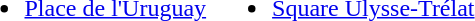<table>
<tr>
<td valign="top"><br><ul><li><a href='#'>Place de l'Uruguay</a></li></ul></td>
<td valign="top"><br><ul><li><a href='#'>Square Ulysse-Trélat</a></li></ul></td>
</tr>
</table>
